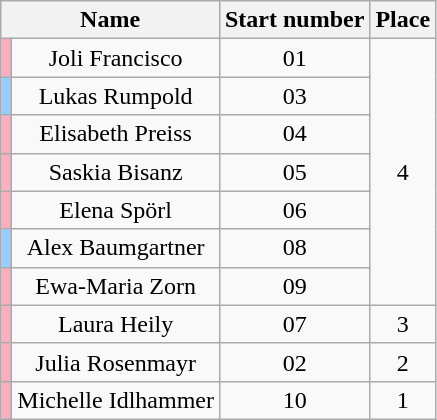<table class="wikitable sortable" style="text-align:center">
<tr>
<th colspan=2>Name</th>
<th>Start number</th>
<th>Place</th>
</tr>
<tr>
<td style="background:#faafbe"></td>
<td>Joli Francisco</td>
<td>01</td>
<td rowspan=7>4</td>
</tr>
<tr>
<td style="background:#9cf;"></td>
<td>Lukas Rumpold</td>
<td>03</td>
</tr>
<tr>
<td style="background:#faafbe"></td>
<td>Elisabeth Preiss</td>
<td>04</td>
</tr>
<tr>
<td style="background:#faafbe"></td>
<td>Saskia Bisanz</td>
<td>05</td>
</tr>
<tr>
<td style="background:#faafbe"></td>
<td>Elena Spörl</td>
<td>06</td>
</tr>
<tr>
<td style="background:#9cf;"></td>
<td>Alex Baumgartner</td>
<td>08</td>
</tr>
<tr>
<td style="background:#faafbe"></td>
<td>Ewa-Maria Zorn</td>
<td>09</td>
</tr>
<tr>
<td style="background:#faafbe"></td>
<td>Laura Heily</td>
<td>07</td>
<td>3</td>
</tr>
<tr>
<td style="background:#faafbe"></td>
<td>Julia Rosenmayr</td>
<td>02</td>
<td>2</td>
</tr>
<tr>
<td style="background:#faafbe"></td>
<td>Michelle Idlhammer</td>
<td>10</td>
<td>1</td>
</tr>
</table>
